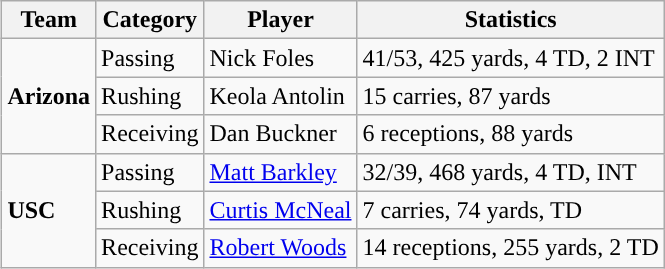<table class="wikitable" style="float: right;">
<tr>
<th>Team</th>
<th>Category</th>
<th>Player</th>
<th>Statistics</th>
</tr>
<tr>
<td rowspan=3><strong>Arizona</strong></td>
<td>Passing</td>
<td>Nick Foles</td>
<td>41/53, 425 yards, 4 TD, 2 INT</td>
</tr>
<tr>
<td>Rushing</td>
<td>Keola Antolin</td>
<td>15 carries, 87 yards</td>
</tr>
<tr>
<td>Receiving</td>
<td>Dan Buckner</td>
<td>6 receptions, 88 yards</td>
</tr>
<tr>
<td rowspan=3><strong>USC</strong></td>
<td>Passing</td>
<td><a href='#'>Matt Barkley</a></td>
<td>32/39, 468 yards, 4 TD, INT</td>
</tr>
<tr>
<td>Rushing</td>
<td><a href='#'>Curtis McNeal</a></td>
<td>7 carries, 74 yards, TD</td>
</tr>
<tr>
<td>Receiving</td>
<td><a href='#'>Robert Woods</a></td>
<td>14 receptions, 255 yards, 2 TD</td>
</tr>
</table>
